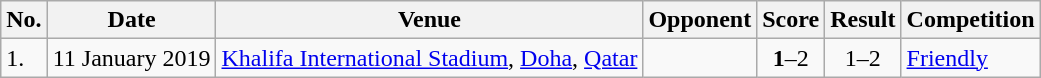<table class="wikitable" style="font-size:100%;">
<tr>
<th>No.</th>
<th>Date</th>
<th>Venue</th>
<th>Opponent</th>
<th>Score</th>
<th>Result</th>
<th>Competition</th>
</tr>
<tr>
<td>1.</td>
<td>11 January 2019</td>
<td><a href='#'>Khalifa International Stadium</a>, <a href='#'>Doha</a>, <a href='#'>Qatar</a></td>
<td></td>
<td align=center><strong>1</strong>–2</td>
<td align=center>1–2</td>
<td><a href='#'>Friendly</a></td>
</tr>
</table>
